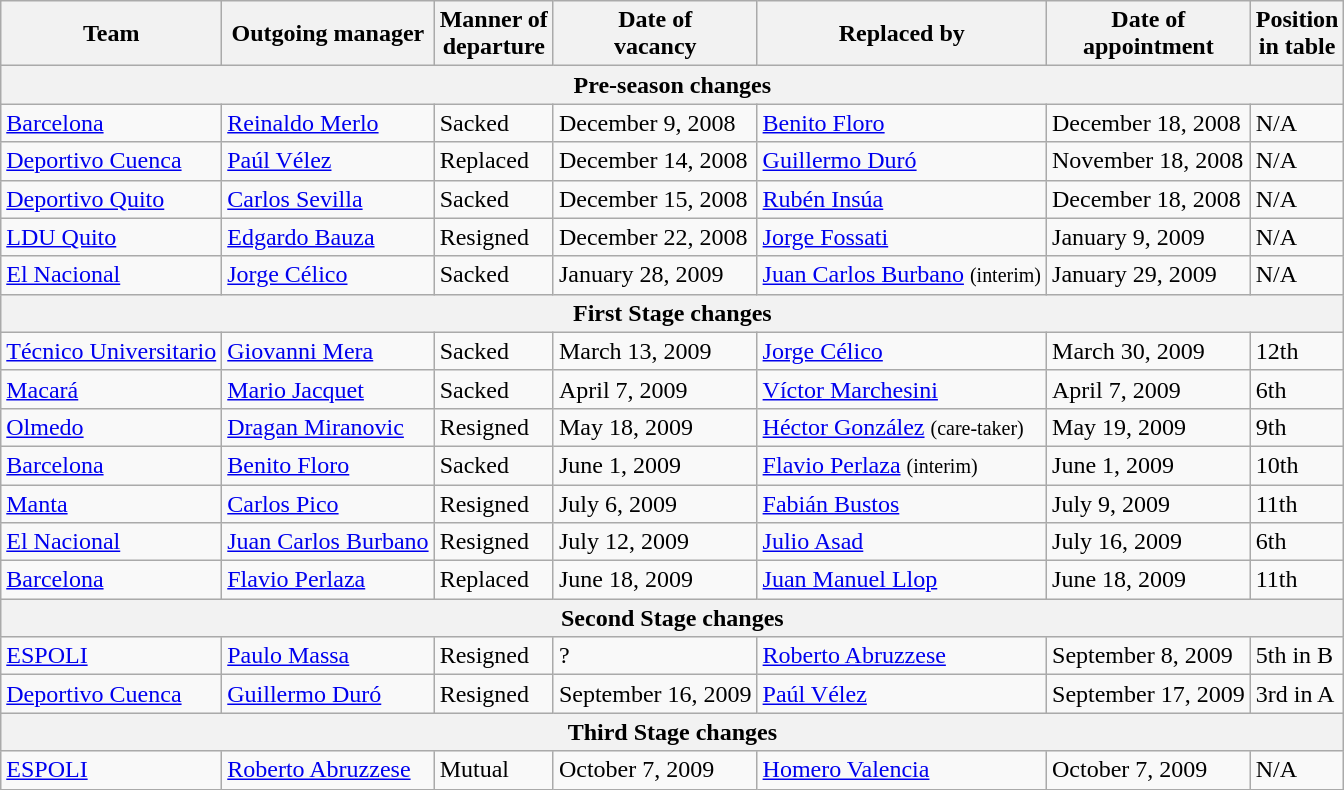<table class="wikitable" border="1">
<tr>
<th>Team</th>
<th>Outgoing manager</th>
<th>Manner of<br>departure</th>
<th>Date of<br>vacancy</th>
<th>Replaced by</th>
<th>Date of<br>appointment</th>
<th>Position<br>in table</th>
</tr>
<tr>
<th colspan=7>Pre-season changes</th>
</tr>
<tr>
<td><a href='#'>Barcelona</a></td>
<td><a href='#'>Reinaldo Merlo</a></td>
<td>Sacked</td>
<td>December 9, 2008</td>
<td><a href='#'>Benito Floro</a></td>
<td>December 18, 2008</td>
<td>N/A</td>
</tr>
<tr>
<td><a href='#'>Deportivo Cuenca</a></td>
<td><a href='#'>Paúl Vélez</a></td>
<td>Replaced</td>
<td>December 14, 2008</td>
<td><a href='#'>Guillermo Duró</a></td>
<td>November 18, 2008</td>
<td>N/A</td>
</tr>
<tr>
<td><a href='#'>Deportivo Quito</a></td>
<td><a href='#'>Carlos Sevilla</a></td>
<td>Sacked</td>
<td>December 15, 2008</td>
<td><a href='#'>Rubén Insúa</a></td>
<td>December 18, 2008</td>
<td>N/A</td>
</tr>
<tr>
<td><a href='#'>LDU Quito</a></td>
<td><a href='#'>Edgardo Bauza</a></td>
<td>Resigned</td>
<td>December 22, 2008</td>
<td><a href='#'>Jorge Fossati</a></td>
<td>January 9, 2009</td>
<td>N/A</td>
</tr>
<tr>
<td><a href='#'>El Nacional</a></td>
<td><a href='#'>Jorge Célico</a></td>
<td>Sacked</td>
<td>January 28, 2009</td>
<td><a href='#'>Juan Carlos Burbano</a> <small>(interim)</small></td>
<td>January 29, 2009</td>
<td>N/A</td>
</tr>
<tr>
<th colspan=7>First Stage changes</th>
</tr>
<tr>
<td><a href='#'>Técnico Universitario</a></td>
<td><a href='#'>Giovanni Mera</a></td>
<td>Sacked</td>
<td>March 13, 2009</td>
<td><a href='#'>Jorge Célico</a></td>
<td>March 30, 2009</td>
<td>12th</td>
</tr>
<tr>
<td><a href='#'>Macará</a></td>
<td><a href='#'>Mario Jacquet</a></td>
<td>Sacked</td>
<td>April 7, 2009</td>
<td><a href='#'>Víctor Marchesini</a></td>
<td>April 7, 2009</td>
<td>6th</td>
</tr>
<tr>
<td><a href='#'>Olmedo</a></td>
<td><a href='#'>Dragan Miranovic</a></td>
<td>Resigned</td>
<td>May 18, 2009</td>
<td><a href='#'>Héctor González</a> <small>(care-taker)</small></td>
<td>May 19, 2009</td>
<td>9th</td>
</tr>
<tr>
<td><a href='#'>Barcelona</a></td>
<td><a href='#'>Benito Floro</a></td>
<td>Sacked</td>
<td>June 1, 2009</td>
<td><a href='#'>Flavio Perlaza</a> <small>(interim)</small></td>
<td>June 1, 2009</td>
<td>10th</td>
</tr>
<tr>
<td><a href='#'>Manta</a></td>
<td><a href='#'>Carlos Pico</a></td>
<td>Resigned</td>
<td>July 6, 2009</td>
<td><a href='#'>Fabián Bustos</a></td>
<td>July 9, 2009</td>
<td>11th</td>
</tr>
<tr>
<td><a href='#'>El Nacional</a></td>
<td><a href='#'>Juan Carlos Burbano</a></td>
<td>Resigned</td>
<td>July 12, 2009</td>
<td><a href='#'>Julio Asad</a></td>
<td>July 16, 2009</td>
<td>6th</td>
</tr>
<tr>
<td><a href='#'>Barcelona</a></td>
<td><a href='#'>Flavio Perlaza</a></td>
<td>Replaced</td>
<td>June 18, 2009</td>
<td><a href='#'>Juan Manuel Llop</a></td>
<td>June 18, 2009</td>
<td>11th</td>
</tr>
<tr>
<th colspan=7>Second Stage changes</th>
</tr>
<tr>
<td><a href='#'>ESPOLI</a></td>
<td><a href='#'>Paulo Massa</a></td>
<td>Resigned</td>
<td>?</td>
<td><a href='#'>Roberto Abruzzese</a></td>
<td>September 8, 2009</td>
<td>5th in B</td>
</tr>
<tr>
<td><a href='#'>Deportivo Cuenca</a></td>
<td><a href='#'>Guillermo Duró</a></td>
<td>Resigned</td>
<td>September 16, 2009</td>
<td><a href='#'>Paúl Vélez</a></td>
<td>September 17, 2009</td>
<td>3rd in A</td>
</tr>
<tr>
<th colspan=7>Third Stage changes</th>
</tr>
<tr>
<td><a href='#'>ESPOLI</a></td>
<td><a href='#'>Roberto Abruzzese</a></td>
<td>Mutual</td>
<td>October 7, 2009</td>
<td><a href='#'>Homero Valencia</a></td>
<td>October 7, 2009</td>
<td>N/A</td>
</tr>
</table>
